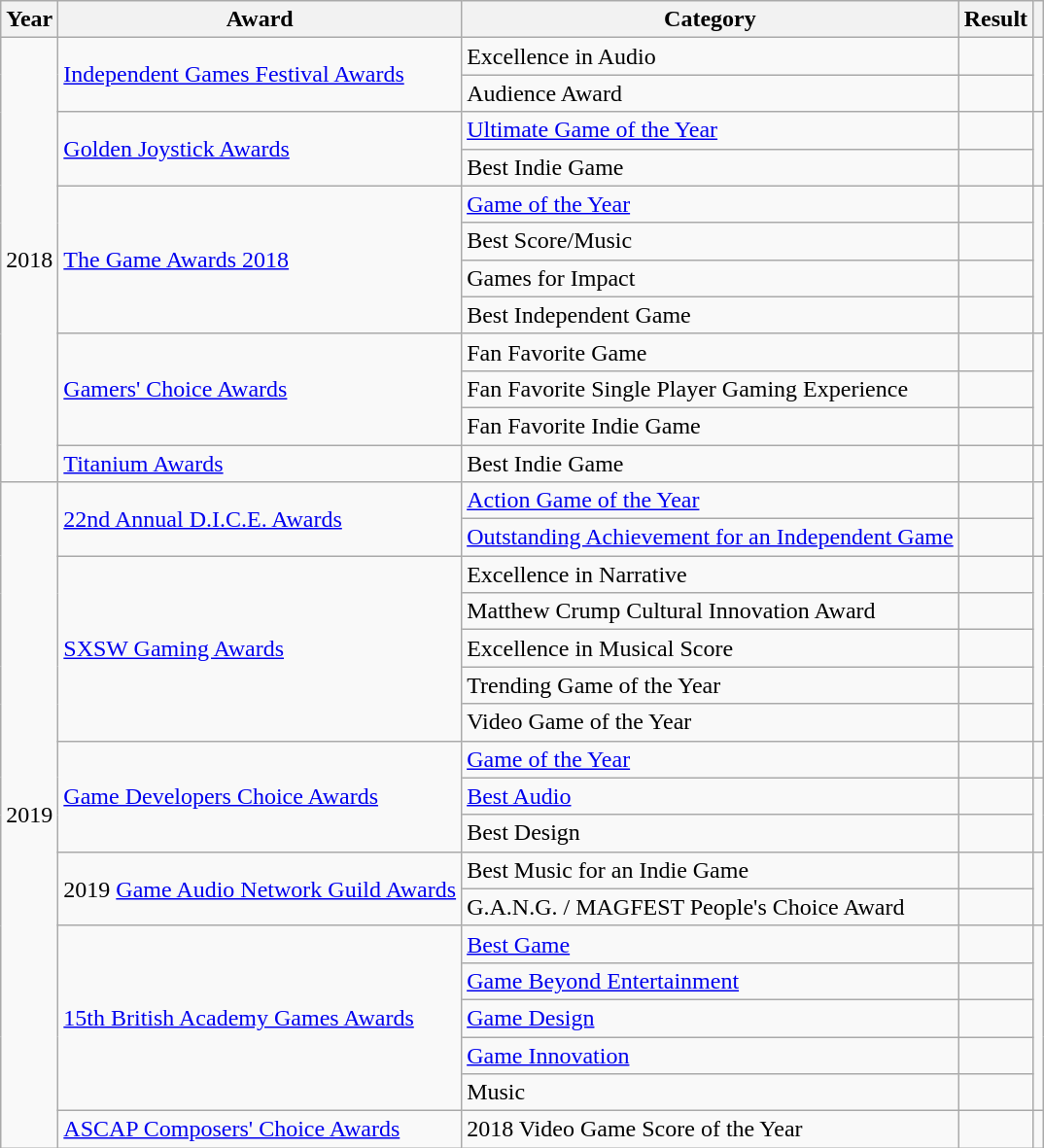<table class="wikitable sortable mw-collapsible">
<tr>
<th scope="col">Year</th>
<th scope="col">Award</th>
<th scope="col">Category</th>
<th scope="col">Result</th>
<th scope="col" class="unsortable"></th>
</tr>
<tr>
<td rowspan="12" style="text-align:center;">2018</td>
<td rowspan="2"><a href='#'>Independent Games Festival Awards</a></td>
<td>Excellence in Audio</td>
<td></td>
<td rowspan="2" style="text-align:center;"></td>
</tr>
<tr>
<td>Audience Award</td>
<td></td>
</tr>
<tr>
<td rowspan="2"><a href='#'>Golden Joystick Awards</a></td>
<td><a href='#'>Ultimate Game of the Year</a></td>
<td></td>
<td rowspan="2" style="text-align:center;"></td>
</tr>
<tr>
<td>Best Indie Game</td>
<td></td>
</tr>
<tr>
<td rowspan="4"><a href='#'>The Game Awards 2018</a></td>
<td><a href='#'>Game of the Year</a></td>
<td></td>
<td rowspan="4" style="text-align:center;"></td>
</tr>
<tr>
<td>Best Score/Music</td>
<td></td>
</tr>
<tr>
<td>Games for Impact</td>
<td></td>
</tr>
<tr>
<td>Best Independent Game</td>
<td></td>
</tr>
<tr>
<td rowspan="3"><a href='#'>Gamers' Choice Awards</a></td>
<td>Fan Favorite Game</td>
<td></td>
<td rowspan="3" style="text-align:center;"></td>
</tr>
<tr>
<td>Fan Favorite Single Player Gaming Experience</td>
<td></td>
</tr>
<tr>
<td>Fan Favorite Indie Game</td>
<td></td>
</tr>
<tr>
<td><a href='#'>Titanium Awards</a></td>
<td>Best Indie Game</td>
<td></td>
<td style="text-align:center;"></td>
</tr>
<tr>
<td rowspan="18">2019</td>
<td rowspan="2"><a href='#'>22nd Annual D.I.C.E. Awards</a></td>
<td><a href='#'>Action Game of the Year</a></td>
<td></td>
<td rowspan="2" style="text-align:center;"></td>
</tr>
<tr>
<td><a href='#'>Outstanding Achievement for an Independent Game</a></td>
<td></td>
</tr>
<tr>
<td rowspan="5"><a href='#'>SXSW Gaming Awards</a></td>
<td>Excellence in Narrative</td>
<td></td>
<td rowspan="5" style="text-align:center;"></td>
</tr>
<tr>
<td>Matthew Crump Cultural Innovation Award</td>
<td></td>
</tr>
<tr>
<td>Excellence in Musical Score</td>
<td></td>
</tr>
<tr>
<td>Trending Game of the Year</td>
<td></td>
</tr>
<tr>
<td>Video Game of the Year</td>
<td></td>
</tr>
<tr>
<td rowspan="3"><a href='#'>Game Developers Choice Awards</a></td>
<td><a href='#'>Game of the Year</a></td>
<td></td>
<td style="text-align:center;"></td>
</tr>
<tr>
<td><a href='#'>Best Audio</a></td>
<td></td>
<td rowspan="2" style="text-align:center;"></td>
</tr>
<tr>
<td>Best Design</td>
<td></td>
</tr>
<tr>
<td rowspan="2">2019 <a href='#'>Game Audio Network Guild Awards</a></td>
<td>Best Music for an Indie Game</td>
<td></td>
<td rowspan="2" style="text-align:center;"></td>
</tr>
<tr>
<td>G.A.N.G. / MAGFEST People's Choice Award</td>
<td></td>
</tr>
<tr>
<td rowspan="5"><a href='#'>15th British Academy Games Awards</a></td>
<td><a href='#'>Best Game</a></td>
<td></td>
<td rowspan="5" style="text-align:center;"></td>
</tr>
<tr>
<td><a href='#'>Game Beyond Entertainment</a></td>
<td></td>
</tr>
<tr>
<td><a href='#'>Game Design</a></td>
<td></td>
</tr>
<tr>
<td><a href='#'>Game Innovation</a></td>
<td></td>
</tr>
<tr>
<td>Music</td>
<td></td>
</tr>
<tr>
<td><a href='#'>ASCAP Composers' Choice Awards</a></td>
<td>2018 Video Game Score of the Year</td>
<td></td>
<td style="text-align:center;"></td>
</tr>
</table>
